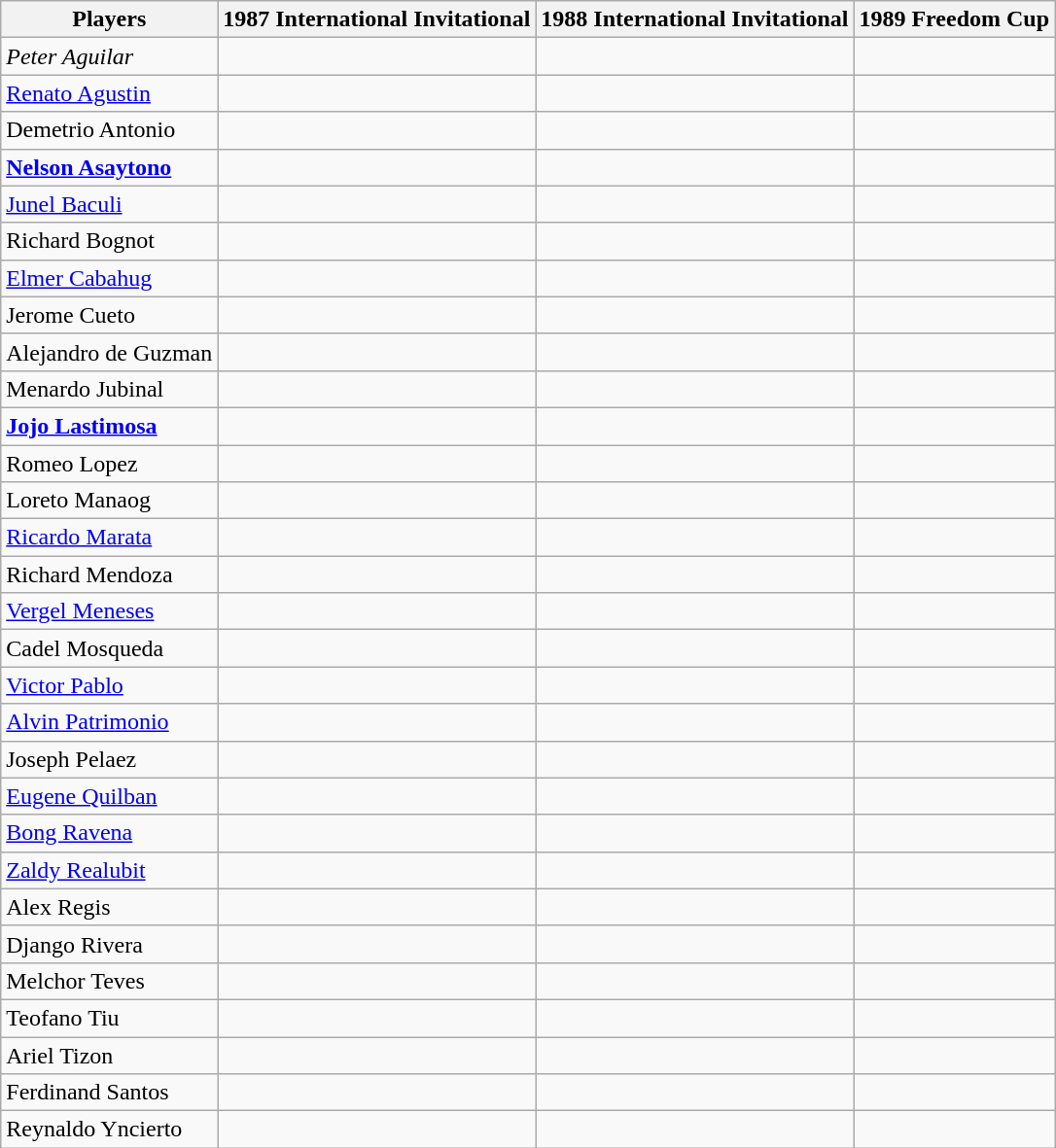<table class="wikitable">
<tr>
<th>Players</th>
<th>1987 International Invitational</th>
<th>1988 International Invitational</th>
<th>1989 Freedom Cup</th>
</tr>
<tr>
<td><em>Peter Aguilar</em></td>
<td style="text-align:center;"></td>
<td style="text-align:center;"></td>
<td style="text-align:center;"></td>
</tr>
<tr>
<td><a href='#'>Renato Agustin</a></td>
<td style="text-align:center;"></td>
<td style="text-align:center;"></td>
<td style="text-align:center;"></td>
</tr>
<tr>
<td>Demetrio Antonio</td>
<td style="text-align:center;"></td>
<td style="text-align:center;"></td>
<td style="text-align:center;"></td>
</tr>
<tr>
<td><strong><a href='#'>Nelson Asaytono</a></strong></td>
<td style="text-align:center;"></td>
<td style="text-align:center;"></td>
<td style="text-align:center;"></td>
</tr>
<tr>
<td><a href='#'>Junel Baculi</a></td>
<td style="text-align:center;"></td>
<td style="text-align:center;"></td>
<td style="text-align:center;"></td>
</tr>
<tr>
<td>Richard Bognot</td>
<td style="text-align:center;"></td>
<td style="text-align:center;"></td>
<td style="text-align:center;"></td>
</tr>
<tr>
<td><a href='#'>Elmer Cabahug</a></td>
<td style="text-align:center;"></td>
<td style="text-align:center;"></td>
<td style="text-align:center;"></td>
</tr>
<tr>
<td>Jerome Cueto</td>
<td style="text-align:center;"></td>
<td style="text-align:center;"></td>
<td style="text-align:center;"></td>
</tr>
<tr>
<td>Alejandro de Guzman</td>
<td style="text-align:center;"></td>
<td style="text-align:center;"></td>
<td style="text-align:center;"></td>
</tr>
<tr>
<td>Menardo Jubinal</td>
<td style="text-align:center;"></td>
<td style="text-align:center;"></td>
<td style="text-align:center;"></td>
</tr>
<tr>
<td><strong><a href='#'>Jojo Lastimosa</a></strong></td>
<td style="text-align:center;"></td>
<td style="text-align:center;"></td>
<td style="text-align:center;"></td>
</tr>
<tr>
<td>Romeo Lopez</td>
<td style="text-align:center;"></td>
<td style="text-align:center;"></td>
<td style="text-align:center;"></td>
</tr>
<tr>
<td>Loreto Manaog</td>
<td style="text-align:center;"></td>
<td style="text-align:center;"></td>
<td style="text-align:center;"></td>
</tr>
<tr>
<td><a href='#'>Ricardo Marata</a></td>
<td style="text-align:center;"></td>
<td style="text-align:center;"></td>
<td style="text-align:center;"></td>
</tr>
<tr>
<td>Richard Mendoza</td>
<td style="text-align:center;"></td>
<td style="text-align:center;"></td>
<td style="text-align:center;"></td>
</tr>
<tr>
<td><a href='#'>Vergel Meneses</a></td>
<td style="text-align:center;"></td>
<td style="text-align:center;"></td>
<td style="text-align:center;"></td>
</tr>
<tr>
<td>Cadel Mosqueda</td>
<td style="text-align:center;"></td>
<td style="text-align:center;"></td>
<td style="text-align:center;"></td>
</tr>
<tr>
<td><a href='#'>Victor Pablo</a></td>
<td style="text-align:center;"></td>
<td style="text-align:center;"></td>
<td style="text-align:center;"></td>
</tr>
<tr>
<td><a href='#'>Alvin Patrimonio</a></td>
<td style="text-align:center;"></td>
<td style="text-align:center;"></td>
<td style="text-align:center;"></td>
</tr>
<tr>
<td>Joseph Pelaez</td>
<td style="text-align:center;"></td>
<td style="text-align:center;"></td>
<td style="text-align:center;"></td>
</tr>
<tr>
<td><a href='#'>Eugene Quilban</a></td>
<td style="text-align:center;"></td>
<td style="text-align:center;"></td>
<td style="text-align:center;"></td>
</tr>
<tr>
<td><a href='#'>Bong Ravena</a></td>
<td style="text-align:center;"></td>
<td style="text-align:center;"></td>
<td style="text-align:center;"></td>
</tr>
<tr>
<td><a href='#'>Zaldy Realubit</a></td>
<td style="text-align:center;"></td>
<td style="text-align:center;"></td>
<td style="text-align:center;"></td>
</tr>
<tr>
<td>Alex Regis</td>
<td style="text-align:center;"></td>
<td style="text-align:center;"></td>
<td style="text-align:center;"></td>
</tr>
<tr>
<td>Django Rivera</td>
<td style="text-align:center;"></td>
<td style="text-align:center;"></td>
<td style="text-align:center;"></td>
</tr>
<tr>
<td>Melchor Teves</td>
<td style="text-align:center;"></td>
<td style="text-align:center;"></td>
<td style="text-align:center;"></td>
</tr>
<tr>
<td>Teofano Tiu</td>
<td style="text-align:center;"></td>
<td style="text-align:center;"></td>
<td style="text-align:center;"></td>
</tr>
<tr>
<td>Ariel Tizon</td>
<td style="text-align:center;"></td>
<td style="text-align:center;"></td>
<td style="text-align:center;"></td>
</tr>
<tr>
<td>Ferdinand Santos</td>
<td style="text-align:center;"></td>
<td style="text-align:center;"></td>
<td style="text-align:center;"></td>
</tr>
<tr>
<td>Reynaldo Yncierto</td>
<td style="text-align:center;"></td>
<td style="text-align:center;"></td>
<td style="text-align:center;"></td>
</tr>
</table>
